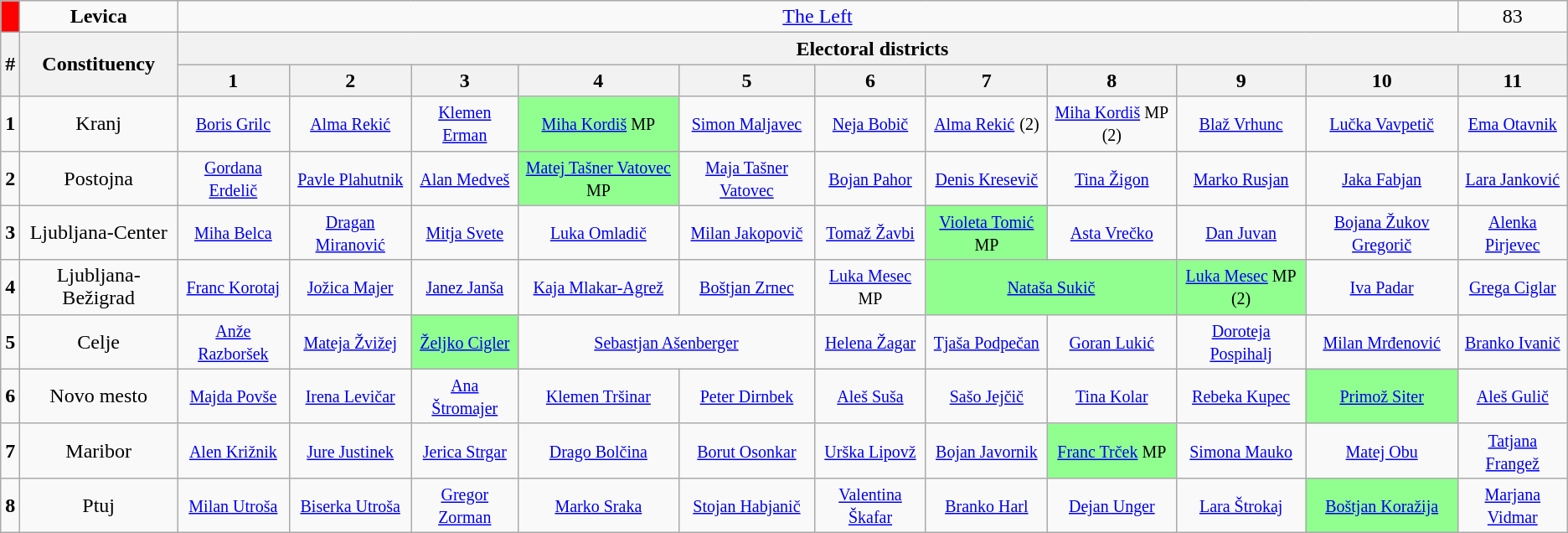<table class="wikitable" style="text-align: center;">
<tr>
<td style="background:red"></td>
<td><strong>Levica</strong></td>
<td colspan="10"><a href='#'>The Left</a><br></td>
<td>83<br></td>
</tr>
<tr>
<th rowspan="2">#</th>
<th rowspan="2">Constituency</th>
<th colspan="11">Electoral districts</th>
</tr>
<tr>
<th>1</th>
<th>2</th>
<th>3</th>
<th>4</th>
<th>5</th>
<th>6</th>
<th>7</th>
<th>8</th>
<th>9</th>
<th>10</th>
<th>11</th>
</tr>
<tr>
<td style="text-align:center;"><strong>1</strong></td>
<td>Kranj</td>
<td><a href='#'><small>Boris Grilc</small></a></td>
<td><a href='#'><small>Alma Rekić</small></a></td>
<td><a href='#'><small>Klemen Erman</small></a></td>
<td style="background:#90FF90;"><small><a href='#'>Miha Kordiš</a> MP</small></td>
<td><a href='#'><small>Simon Maljavec</small></a></td>
<td><a href='#'><small>Neja Bobič</small></a></td>
<td><a href='#'><small>Alma Rekić</small></a> <small>(2)</small></td>
<td><small><a href='#'>Miha Kordiš</a> MP (2)</small></td>
<td><a href='#'><small>Blaž Vrhunc</small></a></td>
<td><a href='#'><small>Lučka Vavpetič</small></a></td>
<td><a href='#'><small>Ema Otavnik</small></a></td>
</tr>
<tr>
<td style="text-align:center;"><strong>2</strong></td>
<td>Postojna</td>
<td><a href='#'><small>Gordana Erdelič</small></a></td>
<td><a href='#'><small>Pavle Plahutnik</small></a></td>
<td><a href='#'><small>Alan Medveš</small></a></td>
<td style="background:#90FF90;"><small><a href='#'>Matej Tašner Vatovec</a> MP</small></td>
<td><a href='#'><small>Maja Tašner Vatovec</small></a></td>
<td><a href='#'><small>Bojan Pahor</small></a></td>
<td><a href='#'><small>Denis Kresevič</small></a></td>
<td><a href='#'><small>Tina Žigon</small></a></td>
<td><a href='#'><small>Marko Rusjan</small></a></td>
<td><a href='#'><small>Jaka Fabjan</small></a></td>
<td><a href='#'><small>Lara Janković</small></a></td>
</tr>
<tr>
<td style="text-align:center;"><strong>3</strong></td>
<td>Ljubljana-Center</td>
<td><a href='#'><small>Miha Belca</small></a></td>
<td><a href='#'><small>Dragan Miranović</small></a></td>
<td><a href='#'><small>Mitja Svete</small></a></td>
<td><a href='#'><small>Luka Omladič</small></a></td>
<td><a href='#'><small>Milan Jakopovič</small></a></td>
<td><a href='#'><small>Tomaž Žavbi</small></a></td>
<td style="background:#90FF90;"><small><a href='#'>Violeta Tomić</a> MP</small></td>
<td><a href='#'><small>Asta Vrečko</small></a></td>
<td><a href='#'><small>Dan Juvan</small></a></td>
<td><a href='#'><small>Bojana Žukov Gregorič</small></a></td>
<td><a href='#'><small>Alenka Pirjevec</small></a></td>
</tr>
<tr>
<td style="text-align:center;"><strong>4</strong></td>
<td>Ljubljana-Bežigrad</td>
<td><a href='#'><small>Franc Korotaj</small></a></td>
<td><a href='#'><small>Jožica Majer</small></a></td>
<td><a href='#'><small>Janez Janša</small></a></td>
<td><a href='#'><small>Kaja Mlakar-Agrež</small></a></td>
<td><a href='#'><small>Boštjan Zrnec</small></a></td>
<td><small><a href='#'>Luka Mesec</a> MP</small></td>
<td colspan="2"  style="background:#90FF90;"><a href='#'><small>Nataša Sukič</small></a></td>
<td style="background:#90FF90;"><small><a href='#'>Luka Mesec</a> MP (2)</small></td>
<td><a href='#'><small>Iva Padar</small></a></td>
<td><a href='#'><small>Grega Ciglar</small></a></td>
</tr>
<tr>
<td style="text-align:center;"><strong>5</strong></td>
<td>Celje</td>
<td><a href='#'><small>Anže Razboršek</small></a></td>
<td><a href='#'><small>Mateja Žvižej</small></a></td>
<td style="background:#90FF90;"><a href='#'><small>Željko Cigler</small></a></td>
<td colspan="2"><a href='#'><small>Sebastjan Ašenberger</small></a></td>
<td><a href='#'><small>Helena Žagar</small></a></td>
<td><a href='#'><small>Tjaša Podpečan</small></a></td>
<td><a href='#'><small>Goran Lukić</small></a></td>
<td><a href='#'><small>Doroteja Pospihalj</small></a></td>
<td><a href='#'><small>Milan Mrđenović</small></a></td>
<td><a href='#'><small>Branko Ivanič</small></a></td>
</tr>
<tr>
<td style="text-align:center;"><strong>6</strong></td>
<td>Novo mesto</td>
<td><a href='#'><small>Majda Povše</small></a></td>
<td><a href='#'><small>Irena Levičar</small></a></td>
<td><a href='#'><small>Ana Štromajer</small></a></td>
<td><a href='#'><small>Klemen Tršinar</small></a></td>
<td><small><a href='#'>Peter Dirnbek</a></small></td>
<td><a href='#'><small>Aleš Suša</small></a></td>
<td><a href='#'><small>Sašo Jejčič</small></a></td>
<td><a href='#'><small>Tina Kolar</small></a></td>
<td><a href='#'><small>Rebeka Kupec</small></a></td>
<td style="background:#90FF90;"><a href='#'><small>Primož Siter</small></a></td>
<td><a href='#'><small>Aleš Gulič</small></a></td>
</tr>
<tr>
<td style="text-align:center;"><strong>7</strong></td>
<td>Maribor</td>
<td><a href='#'><small>Alen Križnik</small></a></td>
<td><a href='#'><small>Jure Justinek</small></a></td>
<td><a href='#'><small>Jerica Strgar</small></a></td>
<td><a href='#'><small>Drago Bolčina</small></a></td>
<td><a href='#'><small>Borut Osonkar</small></a></td>
<td><a href='#'><small>Urška Lipovž</small></a></td>
<td><a href='#'><small>Bojan Javornik</small></a></td>
<td style="background:#90FF90;"><small><a href='#'>Franc Trček</a> MP</small></td>
<td><a href='#'><small>Simona Mauko</small></a></td>
<td><a href='#'><small>Matej Obu</small></a></td>
<td><a href='#'><small>Tatjana Frangež</small></a></td>
</tr>
<tr>
<td style="text-align:center;"><strong>8</strong></td>
<td>Ptuj</td>
<td><a href='#'><small>Milan Utroša</small></a></td>
<td><a href='#'><small>Biserka Utroša</small></a></td>
<td><a href='#'><small>Gregor Zorman</small></a></td>
<td><a href='#'><small>Marko Sraka</small></a></td>
<td><a href='#'><small>Stojan Habjanič</small></a></td>
<td><a href='#'><small>Valentina Škafar</small></a></td>
<td><a href='#'><small>Branko Harl</small></a></td>
<td><a href='#'><small>Dejan Unger</small></a></td>
<td><a href='#'><small>Lara Štrokaj</small></a></td>
<td style="background:#90FF90;"><a href='#'><small>Boštjan Koražija</small></a></td>
<td><a href='#'><small>Marjana Vidmar</small></a></td>
</tr>
</table>
